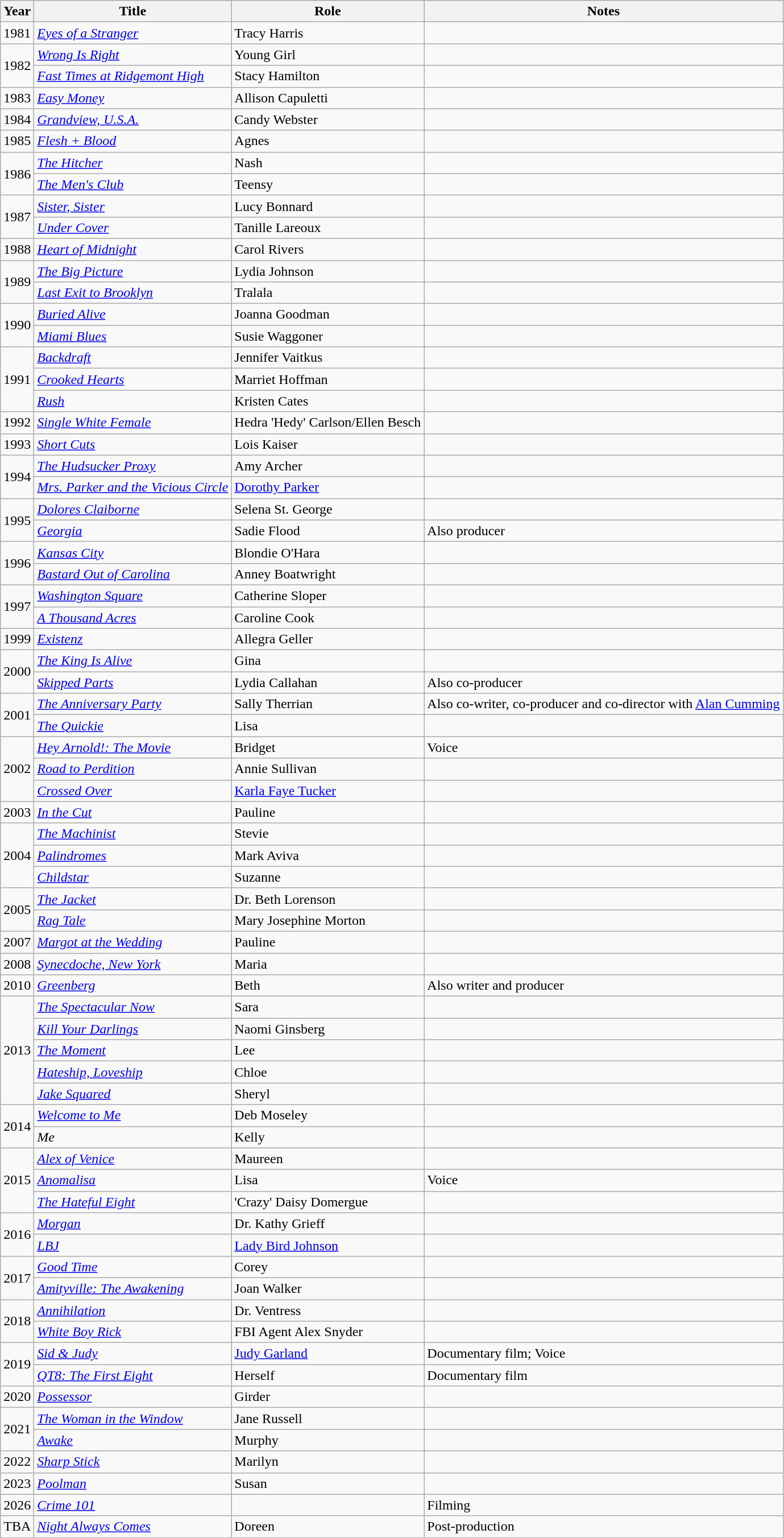<table class="wikitable sortable">
<tr>
<th>Year</th>
<th>Title</th>
<th>Role</th>
<th>Notes</th>
</tr>
<tr>
<td>1981</td>
<td><em><a href='#'>Eyes of a Stranger</a></em></td>
<td>Tracy Harris</td>
<td></td>
</tr>
<tr>
<td rowspan="2">1982</td>
<td><em><a href='#'>Wrong Is Right</a></em></td>
<td>Young Girl</td>
<td></td>
</tr>
<tr>
<td><em><a href='#'>Fast Times at Ridgemont High</a></em></td>
<td>Stacy Hamilton</td>
<td></td>
</tr>
<tr>
<td>1983</td>
<td><em><a href='#'>Easy Money</a></em></td>
<td>Allison Capuletti</td>
<td></td>
</tr>
<tr>
<td>1984</td>
<td><em><a href='#'>Grandview, U.S.A.</a></em></td>
<td>Candy Webster</td>
<td></td>
</tr>
<tr>
<td>1985</td>
<td><em><a href='#'>Flesh + Blood</a></em></td>
<td>Agnes</td>
<td></td>
</tr>
<tr>
<td rowspan="2">1986</td>
<td><em><a href='#'>The Hitcher</a></em></td>
<td>Nash</td>
<td></td>
</tr>
<tr>
<td><em><a href='#'>The Men's Club</a></em></td>
<td>Teensy</td>
<td></td>
</tr>
<tr>
<td rowspan="2">1987</td>
<td><em><a href='#'>Sister, Sister</a></em></td>
<td>Lucy Bonnard</td>
<td></td>
</tr>
<tr>
<td><em><a href='#'>Under Cover</a></em></td>
<td>Tanille Lareoux</td>
<td></td>
</tr>
<tr>
<td>1988</td>
<td><em><a href='#'>Heart of Midnight</a></em></td>
<td>Carol Rivers</td>
<td></td>
</tr>
<tr>
<td rowspan="2">1989</td>
<td><em><a href='#'>The Big Picture</a></em></td>
<td>Lydia Johnson</td>
<td></td>
</tr>
<tr>
<td><em><a href='#'>Last Exit to Brooklyn</a></em></td>
<td>Tralala</td>
<td></td>
</tr>
<tr>
<td rowspan="2">1990</td>
<td><a href='#'><em>Buried Alive</em></a></td>
<td>Joanna Goodman</td>
<td></td>
</tr>
<tr>
<td><em><a href='#'>Miami Blues</a></em></td>
<td>Susie Waggoner</td>
<td></td>
</tr>
<tr>
<td rowspan="3">1991</td>
<td><em><a href='#'>Backdraft</a></em></td>
<td>Jennifer Vaitkus</td>
<td></td>
</tr>
<tr>
<td><em><a href='#'>Crooked Hearts</a></em></td>
<td>Marriet Hoffman</td>
<td></td>
</tr>
<tr>
<td><em><a href='#'>Rush</a></em></td>
<td>Kristen Cates</td>
<td></td>
</tr>
<tr>
<td>1992</td>
<td><em><a href='#'>Single White Female</a></em></td>
<td>Hedra 'Hedy' Carlson/Ellen Besch</td>
<td></td>
</tr>
<tr>
<td>1993</td>
<td><em><a href='#'>Short Cuts</a></em></td>
<td>Lois Kaiser</td>
<td></td>
</tr>
<tr>
<td rowspan="2">1994</td>
<td><em><a href='#'>The Hudsucker Proxy</a></em></td>
<td>Amy Archer</td>
<td></td>
</tr>
<tr>
<td><em><a href='#'>Mrs. Parker and the Vicious Circle</a></em></td>
<td><a href='#'>Dorothy Parker</a></td>
<td></td>
</tr>
<tr>
<td rowspan="2">1995</td>
<td><em><a href='#'>Dolores Claiborne</a></em></td>
<td>Selena St. George</td>
<td></td>
</tr>
<tr>
<td><em><a href='#'>Georgia</a></em></td>
<td>Sadie Flood</td>
<td>Also producer</td>
</tr>
<tr>
<td rowspan="2">1996</td>
<td><em><a href='#'>Kansas City</a></em></td>
<td>Blondie O'Hara</td>
<td></td>
</tr>
<tr>
<td><em><a href='#'>Bastard Out of Carolina</a></em></td>
<td>Anney Boatwright</td>
<td></td>
</tr>
<tr>
<td rowspan="2">1997</td>
<td><em><a href='#'>Washington Square</a></em></td>
<td>Catherine Sloper</td>
<td></td>
</tr>
<tr>
<td><em><a href='#'>A Thousand Acres</a></em></td>
<td>Caroline Cook</td>
<td></td>
</tr>
<tr>
<td>1999</td>
<td><em><a href='#'>Existenz</a></em></td>
<td>Allegra Geller</td>
<td></td>
</tr>
<tr>
<td rowspan="2">2000</td>
<td><em><a href='#'>The King Is Alive</a></em></td>
<td>Gina</td>
<td></td>
</tr>
<tr>
<td><em><a href='#'>Skipped Parts</a></em></td>
<td>Lydia Callahan</td>
<td>Also co-producer</td>
</tr>
<tr>
<td rowspan="2">2001</td>
<td><em><a href='#'>The Anniversary Party</a></em></td>
<td>Sally Therrian</td>
<td>Also co-writer, co-producer and co-director with <a href='#'>Alan Cumming</a></td>
</tr>
<tr>
<td><em><a href='#'>The Quickie</a></em></td>
<td>Lisa</td>
<td></td>
</tr>
<tr>
<td rowspan="3">2002</td>
<td><em><a href='#'>Hey Arnold!: The Movie</a></em></td>
<td>Bridget</td>
<td>Voice</td>
</tr>
<tr>
<td><em><a href='#'>Road to Perdition</a></em></td>
<td>Annie Sullivan</td>
<td></td>
</tr>
<tr>
<td><em><a href='#'>Crossed Over</a></em></td>
<td><a href='#'>Karla Faye Tucker</a></td>
<td></td>
</tr>
<tr>
<td>2003</td>
<td><em><a href='#'>In the Cut</a></em></td>
<td>Pauline</td>
<td></td>
</tr>
<tr>
<td rowspan="3">2004</td>
<td><em><a href='#'>The Machinist</a></em></td>
<td>Stevie</td>
<td></td>
</tr>
<tr>
<td><em><a href='#'>Palindromes</a></em></td>
<td>Mark Aviva</td>
<td></td>
</tr>
<tr>
<td><em><a href='#'>Childstar</a></em></td>
<td>Suzanne</td>
<td></td>
</tr>
<tr>
<td rowspan="2">2005</td>
<td><em><a href='#'>The Jacket</a></em></td>
<td>Dr. Beth Lorenson</td>
<td></td>
</tr>
<tr>
<td><em><a href='#'>Rag Tale</a></em></td>
<td>Mary Josephine Morton</td>
<td></td>
</tr>
<tr>
<td>2007</td>
<td><em><a href='#'>Margot at the Wedding</a></em></td>
<td>Pauline</td>
<td></td>
</tr>
<tr>
<td>2008</td>
<td><em><a href='#'>Synecdoche, New York</a></em></td>
<td>Maria</td>
<td></td>
</tr>
<tr>
<td>2010</td>
<td><em><a href='#'>Greenberg</a></em></td>
<td>Beth</td>
<td>Also writer and producer</td>
</tr>
<tr>
<td rowspan="5">2013</td>
<td><em><a href='#'>The Spectacular Now</a></em></td>
<td>Sara</td>
<td></td>
</tr>
<tr>
<td><em><a href='#'>Kill Your Darlings</a></em></td>
<td>Naomi Ginsberg</td>
<td></td>
</tr>
<tr>
<td><em><a href='#'>The Moment</a></em></td>
<td>Lee</td>
<td></td>
</tr>
<tr>
<td><em><a href='#'>Hateship, Loveship</a></em></td>
<td>Chloe</td>
<td></td>
</tr>
<tr>
<td><em><a href='#'>Jake Squared</a></em></td>
<td>Sheryl</td>
<td></td>
</tr>
<tr>
<td rowspan="2">2014</td>
<td><em><a href='#'>Welcome to Me</a></em></td>
<td>Deb Moseley</td>
<td></td>
</tr>
<tr>
<td><em>Me</em></td>
<td>Kelly</td>
<td></td>
</tr>
<tr>
<td rowspan="3">2015</td>
<td><em><a href='#'>Alex of Venice</a></em></td>
<td>Maureen</td>
<td></td>
</tr>
<tr>
<td><em><a href='#'>Anomalisa</a></em></td>
<td>Lisa</td>
<td>Voice</td>
</tr>
<tr>
<td><em><a href='#'>The Hateful Eight</a></em></td>
<td>'Crazy' Daisy Domergue</td>
<td></td>
</tr>
<tr>
<td rowspan="2">2016</td>
<td><em><a href='#'>Morgan</a></em></td>
<td>Dr. Kathy Grieff</td>
<td></td>
</tr>
<tr>
<td><em><a href='#'>LBJ</a></em></td>
<td><a href='#'>Lady Bird Johnson</a></td>
<td></td>
</tr>
<tr>
<td rowspan="2">2017</td>
<td><em><a href='#'>Good Time</a></em></td>
<td>Corey</td>
<td></td>
</tr>
<tr>
<td><em><a href='#'>Amityville: The Awakening</a></em></td>
<td>Joan Walker</td>
<td></td>
</tr>
<tr>
<td rowspan="2">2018</td>
<td><em><a href='#'>Annihilation</a></em></td>
<td>Dr. Ventress</td>
<td></td>
</tr>
<tr>
<td><em><a href='#'>White Boy Rick</a></em></td>
<td>FBI Agent Alex Snyder</td>
<td></td>
</tr>
<tr>
<td rowspan="2">2019</td>
<td><em><a href='#'>Sid & Judy</a></em></td>
<td><a href='#'>Judy Garland</a></td>
<td>Documentary film; Voice</td>
</tr>
<tr>
<td><em><a href='#'>QT8: The First Eight</a></em></td>
<td>Herself</td>
<td>Documentary film</td>
</tr>
<tr>
<td>2020</td>
<td><em><a href='#'>Possessor</a></em></td>
<td>Girder</td>
<td></td>
</tr>
<tr>
<td rowspan="2">2021</td>
<td><em><a href='#'>The Woman in the Window</a></em></td>
<td>Jane Russell</td>
<td></td>
</tr>
<tr>
<td><em><a href='#'>Awake</a></em></td>
<td>Murphy</td>
<td></td>
</tr>
<tr>
<td>2022</td>
<td><em><a href='#'>Sharp Stick</a></em></td>
<td>Marilyn</td>
<td></td>
</tr>
<tr>
<td>2023</td>
<td><em><a href='#'>Poolman</a></em></td>
<td>Susan</td>
<td></td>
</tr>
<tr>
<td>2026</td>
<td><em><a href='#'>Crime 101</a></em></td>
<td></td>
<td>Filming</td>
</tr>
<tr>
<td>TBA</td>
<td><em><a href='#'>Night Always Comes</a></em></td>
<td>Doreen</td>
<td>Post-production</td>
</tr>
</table>
